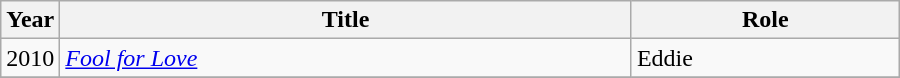<table class="wikitable" style="width:600px">
<tr>
<th width=10>Year</th>
<th>Title</th>
<th>Role</th>
</tr>
<tr>
<td>2010</td>
<td><em><a href='#'>Fool for Love</a></em></td>
<td>Eddie</td>
</tr>
<tr>
</tr>
</table>
